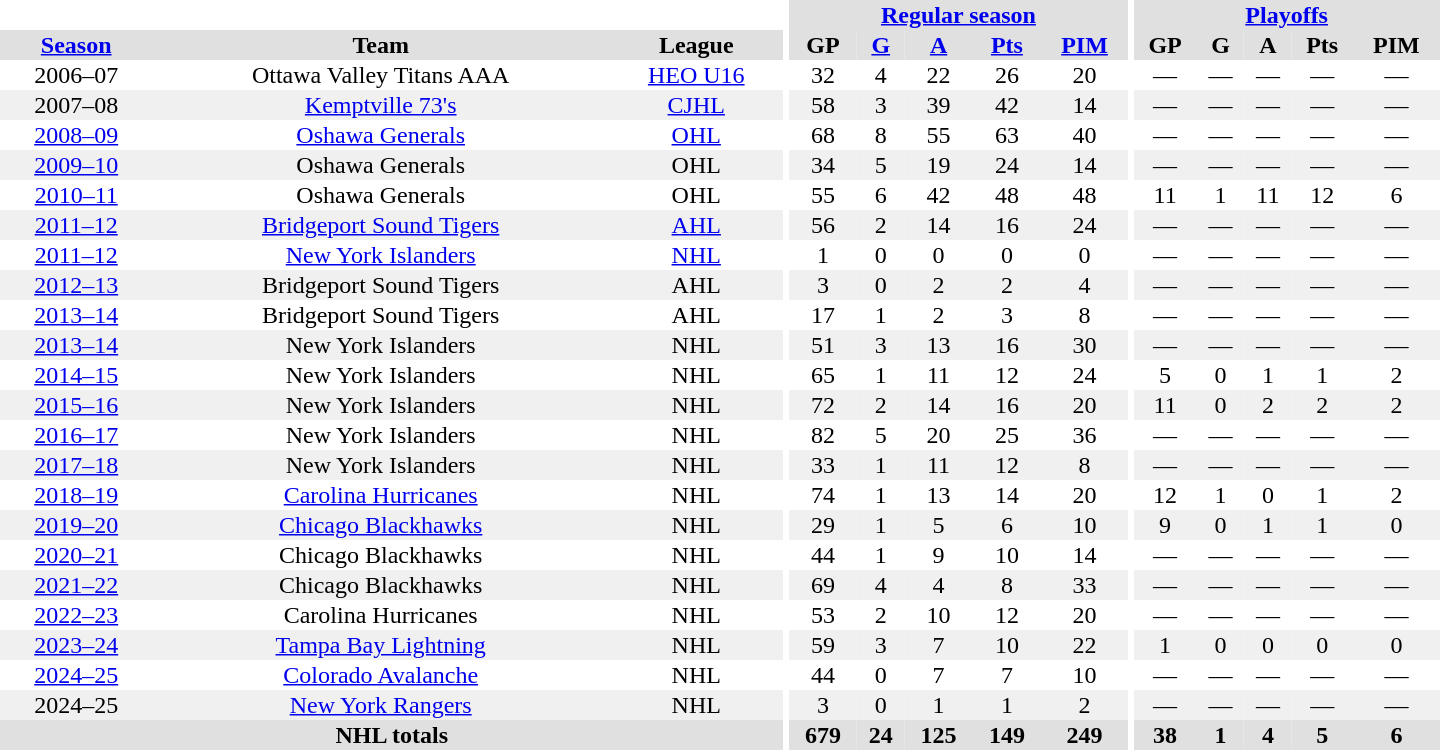<table border="0" cellpadding="1" cellspacing="0" style="text-align:center; width:60em">
<tr bgcolor="#e0e0e0">
<th colspan="3" bgcolor="#ffffff"></th>
<th rowspan="99" bgcolor="#ffffff"></th>
<th colspan="5"><a href='#'>Regular season</a></th>
<th rowspan="99" bgcolor="#ffffff"></th>
<th colspan="5"><a href='#'>Playoffs</a></th>
</tr>
<tr bgcolor="#e0e0e0">
<th><a href='#'>Season</a></th>
<th>Team</th>
<th>League</th>
<th>GP</th>
<th><a href='#'>G</a></th>
<th><a href='#'>A</a></th>
<th><a href='#'>Pts</a></th>
<th><a href='#'>PIM</a></th>
<th>GP</th>
<th>G</th>
<th>A</th>
<th>Pts</th>
<th>PIM</th>
</tr>
<tr>
<td>2006–07</td>
<td>Ottawa Valley Titans AAA</td>
<td><a href='#'>HEO U16</a></td>
<td>32</td>
<td>4</td>
<td>22</td>
<td>26</td>
<td>20</td>
<td>—</td>
<td>—</td>
<td>—</td>
<td>—</td>
<td>—</td>
</tr>
<tr bgcolor="#f0f0f0">
<td>2007–08</td>
<td><a href='#'>Kemptville 73's</a></td>
<td><a href='#'>CJHL</a></td>
<td>58</td>
<td>3</td>
<td>39</td>
<td>42</td>
<td>14</td>
<td>—</td>
<td>—</td>
<td>—</td>
<td>—</td>
<td>—</td>
</tr>
<tr>
<td><a href='#'>2008–09</a></td>
<td><a href='#'>Oshawa Generals</a></td>
<td><a href='#'>OHL</a></td>
<td>68</td>
<td>8</td>
<td>55</td>
<td>63</td>
<td>40</td>
<td>—</td>
<td>—</td>
<td>—</td>
<td>—</td>
<td>—</td>
</tr>
<tr bgcolor="#f0f0f0">
<td><a href='#'>2009–10</a></td>
<td>Oshawa Generals</td>
<td>OHL</td>
<td>34</td>
<td>5</td>
<td>19</td>
<td>24</td>
<td>14</td>
<td>—</td>
<td>—</td>
<td>—</td>
<td>—</td>
<td>—</td>
</tr>
<tr>
<td><a href='#'>2010–11</a></td>
<td>Oshawa Generals</td>
<td>OHL</td>
<td>55</td>
<td>6</td>
<td>42</td>
<td>48</td>
<td>48</td>
<td>11</td>
<td>1</td>
<td>11</td>
<td>12</td>
<td>6</td>
</tr>
<tr bgcolor="#f0f0f0">
<td><a href='#'>2011–12</a></td>
<td><a href='#'>Bridgeport Sound Tigers</a></td>
<td><a href='#'>AHL</a></td>
<td>56</td>
<td>2</td>
<td>14</td>
<td>16</td>
<td>24</td>
<td>—</td>
<td>—</td>
<td>—</td>
<td>—</td>
<td>—</td>
</tr>
<tr>
<td><a href='#'>2011–12</a></td>
<td><a href='#'>New York Islanders</a></td>
<td><a href='#'>NHL</a></td>
<td>1</td>
<td>0</td>
<td>0</td>
<td>0</td>
<td>0</td>
<td>—</td>
<td>—</td>
<td>—</td>
<td>—</td>
<td>—</td>
</tr>
<tr style="background:#f0f0f0;">
<td><a href='#'>2012–13</a></td>
<td>Bridgeport Sound Tigers</td>
<td>AHL</td>
<td>3</td>
<td>0</td>
<td>2</td>
<td>2</td>
<td>4</td>
<td>—</td>
<td>—</td>
<td>—</td>
<td>—</td>
<td>—</td>
</tr>
<tr>
<td><a href='#'>2013–14</a></td>
<td>Bridgeport Sound Tigers</td>
<td>AHL</td>
<td>17</td>
<td>1</td>
<td>2</td>
<td>3</td>
<td>8</td>
<td>—</td>
<td>—</td>
<td>—</td>
<td>—</td>
<td>—</td>
</tr>
<tr bgcolor="#f0f0f0">
<td><a href='#'>2013–14</a></td>
<td>New York Islanders</td>
<td>NHL</td>
<td>51</td>
<td>3</td>
<td>13</td>
<td>16</td>
<td>30</td>
<td>—</td>
<td>—</td>
<td>—</td>
<td>—</td>
<td>—</td>
</tr>
<tr>
<td><a href='#'>2014–15</a></td>
<td>New York Islanders</td>
<td>NHL</td>
<td>65</td>
<td>1</td>
<td>11</td>
<td>12</td>
<td>24</td>
<td>5</td>
<td>0</td>
<td>1</td>
<td>1</td>
<td>2</td>
</tr>
<tr bgcolor="#f0f0f0">
<td><a href='#'>2015–16</a></td>
<td>New York Islanders</td>
<td>NHL</td>
<td>72</td>
<td>2</td>
<td>14</td>
<td>16</td>
<td>20</td>
<td>11</td>
<td>0</td>
<td>2</td>
<td>2</td>
<td>2</td>
</tr>
<tr>
<td><a href='#'>2016–17</a></td>
<td>New York Islanders</td>
<td>NHL</td>
<td>82</td>
<td>5</td>
<td>20</td>
<td>25</td>
<td>36</td>
<td>—</td>
<td>—</td>
<td>—</td>
<td>—</td>
<td>—</td>
</tr>
<tr bgcolor="#f0f0f0">
<td><a href='#'>2017–18</a></td>
<td>New York Islanders</td>
<td>NHL</td>
<td>33</td>
<td>1</td>
<td>11</td>
<td>12</td>
<td>8</td>
<td>—</td>
<td>—</td>
<td>—</td>
<td>—</td>
<td>—</td>
</tr>
<tr>
<td><a href='#'>2018–19</a></td>
<td><a href='#'>Carolina Hurricanes</a></td>
<td>NHL</td>
<td>74</td>
<td>1</td>
<td>13</td>
<td>14</td>
<td>20</td>
<td>12</td>
<td>1</td>
<td>0</td>
<td>1</td>
<td>2</td>
</tr>
<tr bgcolor="#f0f0f0">
<td><a href='#'>2019–20</a></td>
<td><a href='#'>Chicago Blackhawks</a></td>
<td>NHL</td>
<td>29</td>
<td>1</td>
<td>5</td>
<td>6</td>
<td>10</td>
<td>9</td>
<td>0</td>
<td>1</td>
<td>1</td>
<td>0</td>
</tr>
<tr>
<td><a href='#'>2020–21</a></td>
<td>Chicago Blackhawks</td>
<td>NHL</td>
<td>44</td>
<td>1</td>
<td>9</td>
<td>10</td>
<td>14</td>
<td>—</td>
<td>—</td>
<td>—</td>
<td>—</td>
<td>—</td>
</tr>
<tr style="background:#f0f0f0;">
<td><a href='#'>2021–22</a></td>
<td>Chicago Blackhawks</td>
<td>NHL</td>
<td>69</td>
<td>4</td>
<td>4</td>
<td>8</td>
<td>33</td>
<td>—</td>
<td>—</td>
<td>—</td>
<td>—</td>
<td>—</td>
</tr>
<tr>
<td><a href='#'>2022–23</a></td>
<td>Carolina Hurricanes</td>
<td>NHL</td>
<td>53</td>
<td>2</td>
<td>10</td>
<td>12</td>
<td>20</td>
<td>—</td>
<td>—</td>
<td>—</td>
<td>—</td>
<td>—</td>
</tr>
<tr style="background:#f0f0f0;">
<td><a href='#'>2023–24</a></td>
<td><a href='#'>Tampa Bay Lightning</a></td>
<td>NHL</td>
<td>59</td>
<td>3</td>
<td>7</td>
<td>10</td>
<td>22</td>
<td>1</td>
<td>0</td>
<td>0</td>
<td>0</td>
<td>0</td>
</tr>
<tr>
<td><a href='#'>2024–25</a></td>
<td><a href='#'>Colorado Avalanche</a></td>
<td>NHL</td>
<td>44</td>
<td>0</td>
<td>7</td>
<td>7</td>
<td>10</td>
<td>—</td>
<td>—</td>
<td>—</td>
<td>—</td>
<td>—</td>
</tr>
<tr style="background:#f0f0f0;">
<td>2024–25</td>
<td><a href='#'>New York Rangers</a></td>
<td>NHL</td>
<td>3</td>
<td>0</td>
<td>1</td>
<td>1</td>
<td>2</td>
<td>—</td>
<td>—</td>
<td>—</td>
<td>—</td>
<td>—</td>
</tr>
<tr bgcolor="#e0e0e0">
<th colspan="3">NHL totals</th>
<th>679</th>
<th>24</th>
<th>125</th>
<th>149</th>
<th>249</th>
<th>38</th>
<th>1</th>
<th>4</th>
<th>5</th>
<th>6</th>
</tr>
</table>
